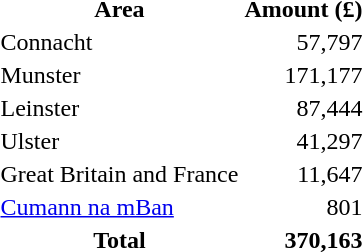<table>
<tr>
<th>Area</th>
<th align="right">Amount (£)</th>
</tr>
<tr>
<td>Connacht</td>
<td align="right">57,797</td>
</tr>
<tr>
<td>Munster</td>
<td align="right">171,177</td>
</tr>
<tr>
<td>Leinster</td>
<td align="right">87,444</td>
</tr>
<tr>
<td>Ulster</td>
<td align="right">41,297</td>
</tr>
<tr>
<td>Great Britain and France</td>
<td align="right">11,647</td>
</tr>
<tr>
<td><a href='#'>Cumann na mBan</a></td>
<td align="right">801</td>
</tr>
<tr>
<th>Total</th>
<th align="right">370,163</th>
</tr>
</table>
